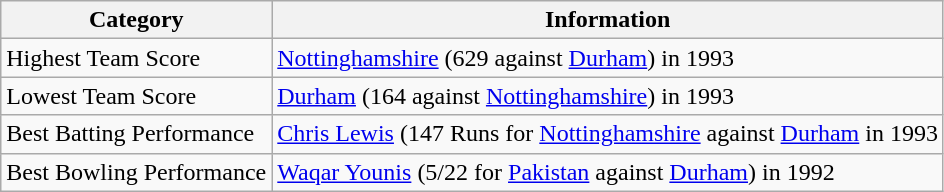<table class="wikitable">
<tr>
<th>Category</th>
<th>Information</th>
</tr>
<tr>
<td>Highest Team Score</td>
<td><a href='#'>Nottinghamshire</a> (629 against <a href='#'>Durham</a>) in 1993</td>
</tr>
<tr>
<td>Lowest Team Score</td>
<td><a href='#'>Durham</a> (164 against <a href='#'>Nottinghamshire</a>) in 1993</td>
</tr>
<tr>
<td>Best Batting Performance</td>
<td><a href='#'>Chris Lewis</a> (147 Runs for <a href='#'>Nottinghamshire</a> against <a href='#'>Durham</a> in 1993</td>
</tr>
<tr>
<td>Best Bowling Performance</td>
<td><a href='#'>Waqar Younis</a> (5/22 for <a href='#'>Pakistan</a> against <a href='#'>Durham</a>) in 1992</td>
</tr>
</table>
